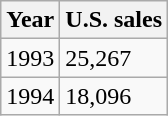<table class="wikitable">
<tr>
<th>Year</th>
<th>U.S. sales</th>
</tr>
<tr>
<td>1993</td>
<td>25,267</td>
</tr>
<tr>
<td>1994</td>
<td>18,096</td>
</tr>
</table>
